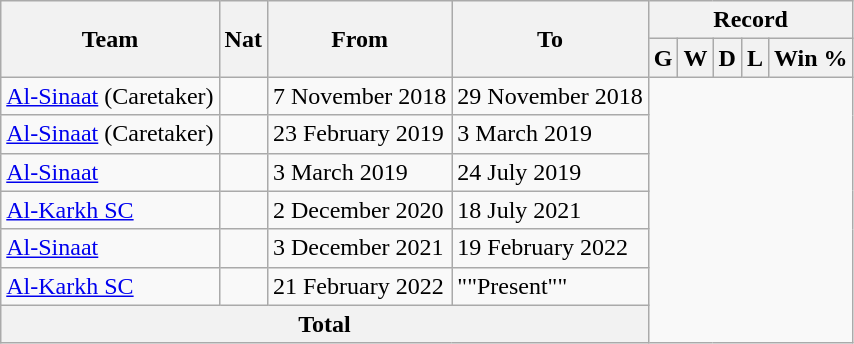<table class="wikitable" style="text-align: center">
<tr>
<th rowspan="2">Team</th>
<th rowspan="2">Nat</th>
<th rowspan="2">From</th>
<th rowspan="2">To</th>
<th colspan="5">Record</th>
</tr>
<tr>
<th>G</th>
<th>W</th>
<th>D</th>
<th>L</th>
<th>Win %</th>
</tr>
<tr>
<td align=left><a href='#'>Al-Sinaat</a> (Caretaker)</td>
<td></td>
<td align=left>7 November 2018</td>
<td align=left>29 November 2018<br></td>
</tr>
<tr>
<td align=left><a href='#'>Al-Sinaat</a> (Caretaker)</td>
<td></td>
<td align=left>23 February 2019</td>
<td align=left>3 March 2019<br></td>
</tr>
<tr>
<td align=left><a href='#'>Al-Sinaat</a></td>
<td></td>
<td align=left>3 March 2019</td>
<td align=left>24 July 2019<br></td>
</tr>
<tr>
<td align=left><a href='#'>Al-Karkh SC</a></td>
<td></td>
<td align=left>2 December 2020</td>
<td align=left>18 July 2021<br></td>
</tr>
<tr>
<td align=left><a href='#'>Al-Sinaat</a></td>
<td></td>
<td align=left>3 December 2021</td>
<td align=left>19 February 2022<br></td>
</tr>
<tr>
<td align=left><a href='#'>Al-Karkh SC</a></td>
<td></td>
<td align=left>21 February 2022</td>
<td align=left>""Present""<br></td>
</tr>
<tr>
<th colspan="4" align="center" valign=middle>Total<br></th>
</tr>
</table>
